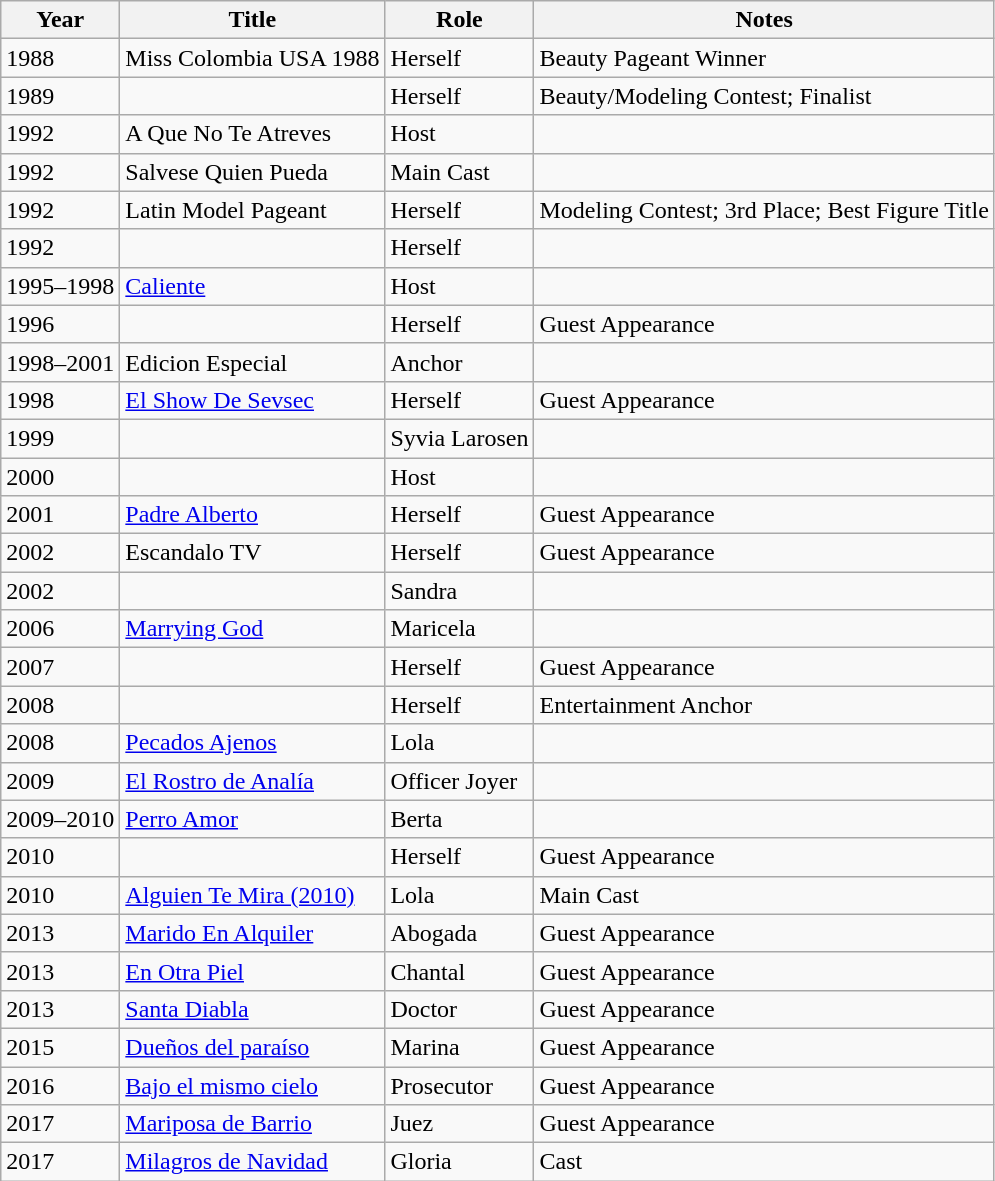<table class="wikitable">
<tr>
<th>Year</th>
<th>Title</th>
<th>Role</th>
<th>Notes</th>
</tr>
<tr>
<td>1988</td>
<td>Miss Colombia USA 1988</td>
<td>Herself</td>
<td>Beauty Pageant Winner</td>
</tr>
<tr>
<td>1989</td>
<td></td>
<td>Herself</td>
<td>Beauty/Modeling Contest; Finalist</td>
</tr>
<tr>
<td>1992</td>
<td>A Que No Te Atreves</td>
<td>Host</td>
<td></td>
</tr>
<tr>
<td>1992</td>
<td>Salvese Quien Pueda</td>
<td>Main Cast</td>
<td></td>
</tr>
<tr>
<td>1992</td>
<td>Latin Model Pageant</td>
<td>Herself</td>
<td>Modeling Contest; 3rd Place; Best Figure Title</td>
</tr>
<tr>
<td>1992</td>
<td></td>
<td>Herself</td>
<td></td>
</tr>
<tr>
<td>1995–1998</td>
<td><a href='#'>Caliente</a></td>
<td>Host</td>
<td></td>
</tr>
<tr>
<td>1996</td>
<td></td>
<td>Herself</td>
<td>Guest Appearance</td>
</tr>
<tr>
<td>1998–2001</td>
<td>Edicion Especial</td>
<td>Anchor</td>
<td></td>
</tr>
<tr>
<td>1998</td>
<td><a href='#'>El Show De Sevsec</a></td>
<td>Herself</td>
<td>Guest Appearance</td>
</tr>
<tr>
<td>1999</td>
<td></td>
<td>Syvia Larosen</td>
<td></td>
</tr>
<tr>
<td>2000</td>
<td></td>
<td>Host</td>
<td></td>
</tr>
<tr>
<td>2001</td>
<td><a href='#'>Padre Alberto</a></td>
<td>Herself</td>
<td>Guest Appearance</td>
</tr>
<tr>
<td>2002</td>
<td>Escandalo TV</td>
<td>Herself</td>
<td>Guest Appearance</td>
</tr>
<tr>
<td>2002</td>
<td></td>
<td>Sandra</td>
<td></td>
</tr>
<tr>
<td>2006</td>
<td><a href='#'>Marrying God</a></td>
<td>Maricela</td>
<td></td>
</tr>
<tr>
<td>2007</td>
<td></td>
<td>Herself</td>
<td>Guest Appearance</td>
</tr>
<tr>
<td>2008</td>
<td></td>
<td>Herself</td>
<td>Entertainment Anchor</td>
</tr>
<tr>
<td>2008</td>
<td><a href='#'>Pecados Ajenos</a></td>
<td>Lola</td>
<td></td>
</tr>
<tr>
<td>2009</td>
<td><a href='#'>El Rostro de Analía</a></td>
<td>Officer Joyer</td>
<td></td>
</tr>
<tr>
<td>2009–2010</td>
<td><a href='#'>Perro Amor</a></td>
<td>Berta</td>
<td></td>
</tr>
<tr>
<td>2010</td>
<td></td>
<td>Herself</td>
<td>Guest Appearance</td>
</tr>
<tr>
<td>2010</td>
<td><a href='#'>Alguien Te Mira (2010)</a></td>
<td>Lola</td>
<td>Main Cast</td>
</tr>
<tr>
<td>2013</td>
<td><a href='#'>Marido En Alquiler</a></td>
<td>Abogada</td>
<td>Guest Appearance</td>
</tr>
<tr>
<td>2013</td>
<td><a href='#'>En Otra Piel</a></td>
<td>Chantal</td>
<td>Guest Appearance</td>
</tr>
<tr>
<td>2013</td>
<td><a href='#'>Santa Diabla</a></td>
<td>Doctor</td>
<td>Guest Appearance</td>
</tr>
<tr>
<td>2015</td>
<td><a href='#'>Dueños del paraíso</a></td>
<td>Marina</td>
<td>Guest Appearance</td>
</tr>
<tr>
<td>2016</td>
<td><a href='#'>Bajo el mismo cielo</a></td>
<td>Prosecutor</td>
<td>Guest Appearance</td>
</tr>
<tr>
<td>2017</td>
<td><a href='#'>Mariposa de Barrio</a></td>
<td>Juez</td>
<td>Guest Appearance</td>
</tr>
<tr>
<td>2017</td>
<td><a href='#'>Milagros de Navidad</a></td>
<td>Gloria</td>
<td>Cast</td>
</tr>
</table>
